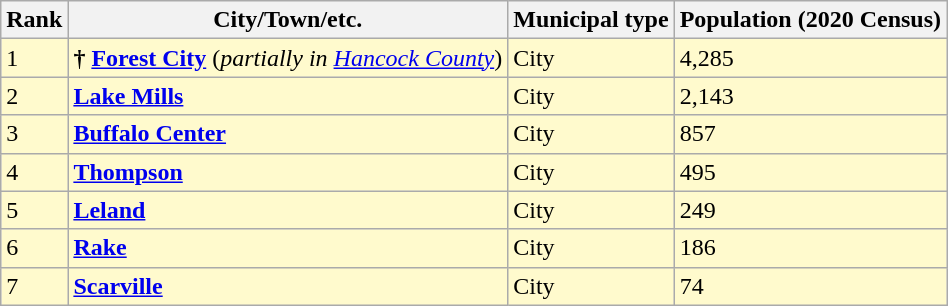<table class="wikitable sortable">
<tr>
<th>Rank</th>
<th>City/Town/etc.</th>
<th>Municipal type</th>
<th>Population (2020 Census)</th>
</tr>
<tr style="background-color:#FFFACD;">
<td>1</td>
<td><strong>†</strong> <strong><a href='#'>Forest City</a></strong> (<em>partially in <a href='#'>Hancock County</a></em>)</td>
<td>City</td>
<td>4,285</td>
</tr>
<tr style="background-color:#FFFACD;">
<td>2</td>
<td><strong><a href='#'>Lake Mills</a></strong></td>
<td>City</td>
<td>2,143</td>
</tr>
<tr style="background-color:#FFFACD;">
<td>3</td>
<td><strong><a href='#'>Buffalo Center</a></strong></td>
<td>City</td>
<td>857</td>
</tr>
<tr style="background-color:#FFFACD;">
<td>4</td>
<td><strong><a href='#'>Thompson</a></strong></td>
<td>City</td>
<td>495</td>
</tr>
<tr style="background-color:#FFFACD;">
<td>5</td>
<td><strong><a href='#'>Leland</a></strong></td>
<td>City</td>
<td>249</td>
</tr>
<tr style="background-color:#FFFACD;">
<td>6</td>
<td><strong><a href='#'>Rake</a></strong></td>
<td>City</td>
<td>186</td>
</tr>
<tr style="background-color:#FFFACD;">
<td>7</td>
<td><strong><a href='#'>Scarville</a></strong></td>
<td>City</td>
<td>74</td>
</tr>
</table>
